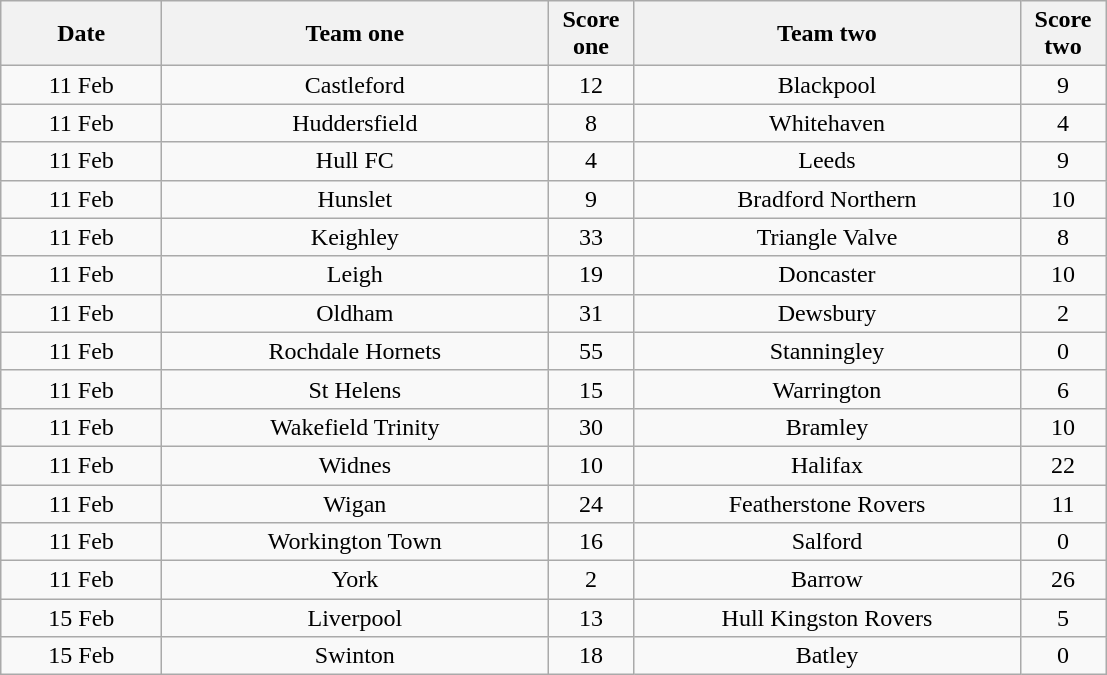<table class="wikitable" style="text-align: center">
<tr>
<th width=100>Date</th>
<th width=250>Team one</th>
<th width=50>Score one</th>
<th width=250>Team two</th>
<th width=50>Score two</th>
</tr>
<tr>
<td>11 Feb</td>
<td>Castleford</td>
<td>12</td>
<td>Blackpool</td>
<td>9</td>
</tr>
<tr>
<td>11 Feb</td>
<td>Huddersfield</td>
<td>8</td>
<td>Whitehaven</td>
<td>4</td>
</tr>
<tr>
<td>11 Feb</td>
<td>Hull FC</td>
<td>4</td>
<td>Leeds</td>
<td>9</td>
</tr>
<tr>
<td>11 Feb</td>
<td>Hunslet</td>
<td>9</td>
<td>Bradford Northern</td>
<td>10</td>
</tr>
<tr>
<td>11 Feb</td>
<td>Keighley</td>
<td>33</td>
<td>Triangle Valve</td>
<td>8</td>
</tr>
<tr>
<td>11 Feb</td>
<td>Leigh</td>
<td>19</td>
<td>Doncaster</td>
<td>10</td>
</tr>
<tr>
<td>11 Feb</td>
<td>Oldham</td>
<td>31</td>
<td>Dewsbury</td>
<td>2</td>
</tr>
<tr>
<td>11 Feb</td>
<td>Rochdale Hornets</td>
<td>55</td>
<td>Stanningley</td>
<td>0</td>
</tr>
<tr>
<td>11 Feb</td>
<td>St Helens</td>
<td>15</td>
<td>Warrington</td>
<td>6</td>
</tr>
<tr>
<td>11 Feb</td>
<td>Wakefield Trinity</td>
<td>30</td>
<td>Bramley</td>
<td>10</td>
</tr>
<tr>
<td>11 Feb</td>
<td>Widnes</td>
<td>10</td>
<td>Halifax</td>
<td>22</td>
</tr>
<tr>
<td>11 Feb</td>
<td>Wigan</td>
<td>24</td>
<td>Featherstone Rovers</td>
<td>11</td>
</tr>
<tr>
<td>11 Feb</td>
<td>Workington Town</td>
<td>16</td>
<td>Salford</td>
<td>0</td>
</tr>
<tr>
<td>11 Feb</td>
<td>York</td>
<td>2</td>
<td>Barrow</td>
<td>26</td>
</tr>
<tr>
<td>15 Feb</td>
<td>Liverpool</td>
<td>13</td>
<td>Hull Kingston Rovers</td>
<td>5</td>
</tr>
<tr>
<td>15 Feb</td>
<td>Swinton</td>
<td>18</td>
<td>Batley</td>
<td>0</td>
</tr>
</table>
